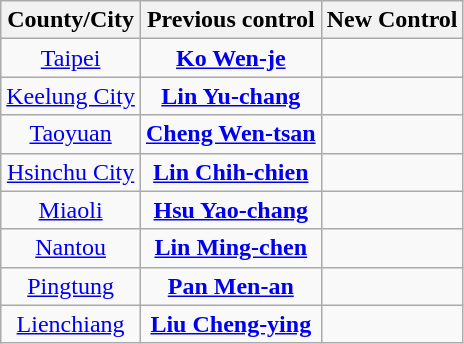<table class="wikitable collapsible" style="text-align:center">
<tr>
<th>County/City</th>
<th>Previous control</th>
<th>New Control</th>
</tr>
<tr>
<td><a href='#'>Taipei</a></td>
<td><strong><a href='#'>Ko Wen-je</a></strong></td>
<td></td>
</tr>
<tr>
<td><a href='#'>Keelung City</a></td>
<td><strong><a href='#'>Lin Yu-chang</a></strong></td>
<td></td>
</tr>
<tr>
<td><a href='#'>Taoyuan</a></td>
<td><strong><a href='#'>Cheng Wen-tsan</a></strong></td>
<td></td>
</tr>
<tr>
<td><a href='#'>Hsinchu City</a></td>
<td><strong><a href='#'>Lin Chih-chien</a></strong></td>
<td></td>
</tr>
<tr>
<td><a href='#'>Miaoli</a></td>
<td><strong><a href='#'>Hsu Yao-chang</a></strong></td>
<td></td>
</tr>
<tr>
<td><a href='#'>Nantou</a></td>
<td><strong><a href='#'>Lin Ming-chen</a></strong></td>
<td></td>
</tr>
<tr>
<td><a href='#'>Pingtung</a></td>
<td><strong><a href='#'>Pan Men-an</a></strong></td>
<td></td>
</tr>
<tr>
<td><a href='#'>Lienchiang</a></td>
<td><strong><a href='#'>Liu Cheng-ying</a></strong></td>
<td></td>
</tr>
</table>
